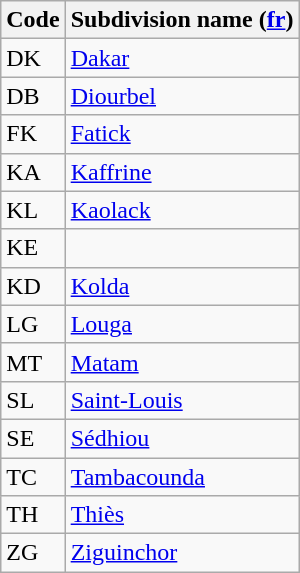<table class="wikitable sortable">
<tr>
<th>Code</th>
<th>Subdivision name (<a href='#'>fr</a>)</th>
</tr>
<tr>
<td>DK</td>
<td><a href='#'>Dakar</a></td>
</tr>
<tr>
<td>DB</td>
<td><a href='#'>Diourbel</a></td>
</tr>
<tr>
<td>FK</td>
<td><a href='#'>Fatick</a></td>
</tr>
<tr>
<td>KA</td>
<td><a href='#'>Kaffrine</a></td>
</tr>
<tr>
<td>KL</td>
<td><a href='#'>Kaolack</a></td>
</tr>
<tr>
<td>KE</td>
<td></td>
</tr>
<tr>
<td>KD</td>
<td><a href='#'>Kolda</a></td>
</tr>
<tr>
<td>LG</td>
<td><a href='#'>Louga</a></td>
</tr>
<tr>
<td>MT</td>
<td><a href='#'>Matam</a></td>
</tr>
<tr>
<td>SL</td>
<td><a href='#'>Saint-Louis</a></td>
</tr>
<tr>
<td>SE</td>
<td><a href='#'>Sédhiou</a></td>
</tr>
<tr>
<td>TC</td>
<td><a href='#'>Tambacounda</a></td>
</tr>
<tr>
<td>TH</td>
<td><a href='#'>Thiès</a></td>
</tr>
<tr>
<td>ZG</td>
<td><a href='#'>Ziguinchor</a></td>
</tr>
</table>
